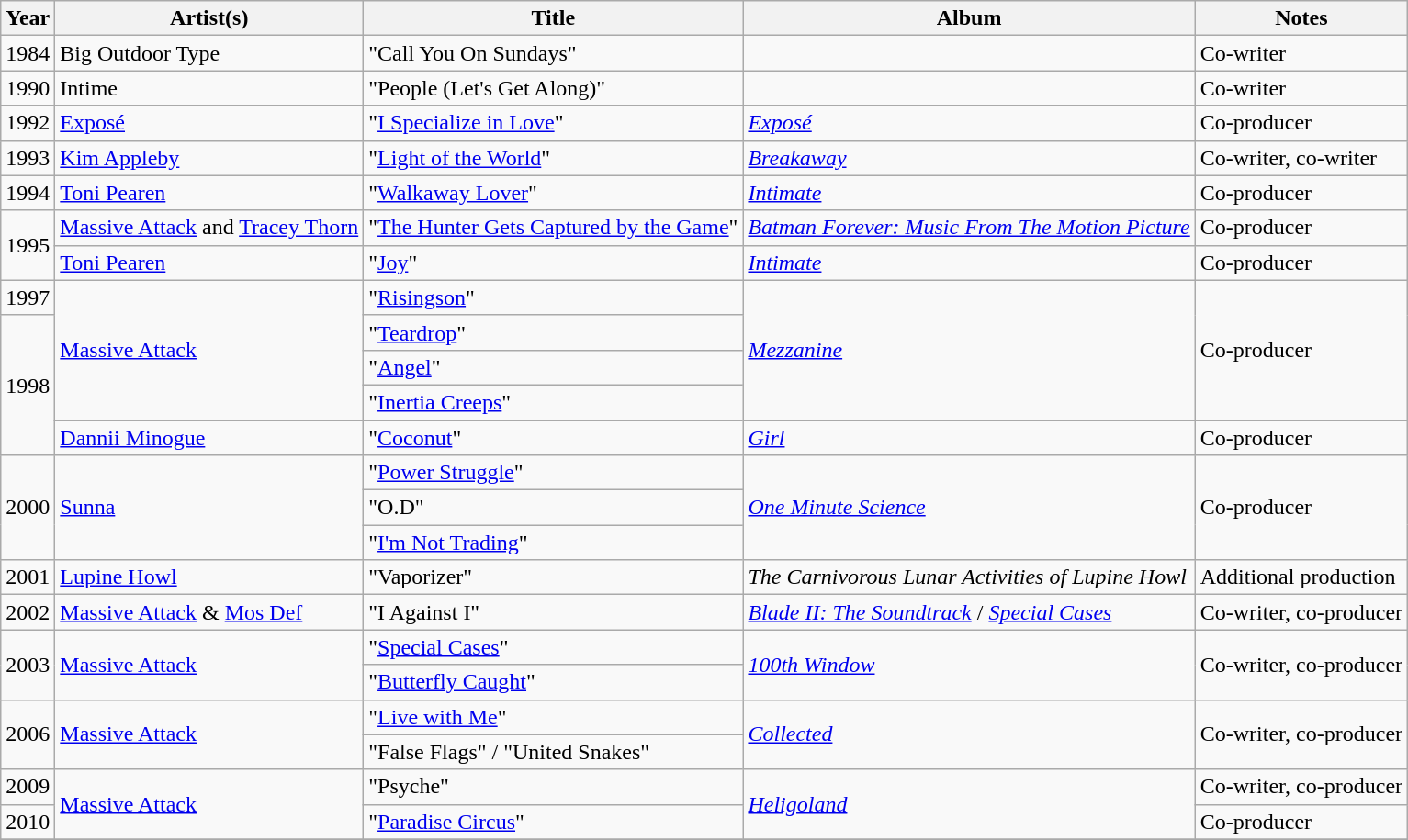<table class="wikitable sortable">
<tr>
<th>Year</th>
<th>Artist(s)</th>
<th>Title</th>
<th>Album</th>
<th>Notes</th>
</tr>
<tr>
<td>1984</td>
<td>Big Outdoor Type</td>
<td>"Call You On Sundays"</td>
<td></td>
<td>Co-writer</td>
</tr>
<tr>
<td>1990</td>
<td>Intime</td>
<td>"People (Let's Get Along)"</td>
<td></td>
<td>Co-writer</td>
</tr>
<tr>
<td>1992</td>
<td><a href='#'>Exposé</a></td>
<td>"<a href='#'>I Specialize in Love</a>"</td>
<td><em><a href='#'>Exposé</a></em></td>
<td>Co-producer</td>
</tr>
<tr>
<td>1993</td>
<td><a href='#'>Kim Appleby</a></td>
<td>"<a href='#'>Light of the World</a>"</td>
<td><em><a href='#'>Breakaway</a></em></td>
<td>Co-writer, co-writer</td>
</tr>
<tr>
<td>1994</td>
<td><a href='#'>Toni Pearen</a></td>
<td>"<a href='#'>Walkaway Lover</a>"</td>
<td><em><a href='#'>Intimate</a></em></td>
<td>Co-producer</td>
</tr>
<tr>
<td rowspan="2">1995</td>
<td><a href='#'>Massive Attack</a> and <a href='#'>Tracey Thorn</a></td>
<td>"<a href='#'>The Hunter Gets Captured by the Game</a>"</td>
<td><em><a href='#'>Batman Forever: Music From The Motion Picture</a></em></td>
<td>Co-producer</td>
</tr>
<tr>
<td><a href='#'>Toni Pearen</a></td>
<td>"<a href='#'>Joy</a>"</td>
<td><em><a href='#'>Intimate</a></em></td>
<td>Co-producer</td>
</tr>
<tr>
<td>1997</td>
<td rowspan="4"><a href='#'>Massive Attack</a></td>
<td>"<a href='#'>Risingson</a>"</td>
<td rowspan="4"><em><a href='#'>Mezzanine</a></em></td>
<td rowspan="4">Co-producer</td>
</tr>
<tr>
<td rowspan="4">1998</td>
<td>"<a href='#'>Teardrop</a>"</td>
</tr>
<tr>
<td>"<a href='#'>Angel</a>"</td>
</tr>
<tr>
<td>"<a href='#'>Inertia Creeps</a>"</td>
</tr>
<tr>
<td><a href='#'>Dannii Minogue</a></td>
<td>"<a href='#'>Coconut</a>"</td>
<td><em><a href='#'>Girl</a></em></td>
<td>Co-producer</td>
</tr>
<tr>
<td rowspan="3">2000</td>
<td rowspan="3"><a href='#'>Sunna</a></td>
<td>"<a href='#'>Power Struggle</a>"</td>
<td rowspan="3"><em><a href='#'>One Minute Science</a></em></td>
<td rowspan="3">Co-producer</td>
</tr>
<tr>
<td>"O.D"</td>
</tr>
<tr>
<td>"<a href='#'>I'm Not Trading</a>"</td>
</tr>
<tr>
<td>2001</td>
<td><a href='#'>Lupine Howl</a></td>
<td>"Vaporizer"</td>
<td><em>The Carnivorous Lunar Activities of Lupine Howl</em></td>
<td>Additional production</td>
</tr>
<tr>
<td>2002</td>
<td><a href='#'>Massive Attack</a> & <a href='#'>Mos Def</a></td>
<td>"I Against I"</td>
<td><em><a href='#'>Blade II: The Soundtrack</a></em> / <em><a href='#'>Special Cases</a></em></td>
<td>Co-writer, co-producer</td>
</tr>
<tr>
<td rowspan="2">2003</td>
<td rowspan="2"><a href='#'>Massive Attack</a></td>
<td>"<a href='#'>Special Cases</a>"</td>
<td rowspan="2"><em><a href='#'>100th Window</a></em></td>
<td rowspan="2">Co-writer, co-producer</td>
</tr>
<tr>
<td>"<a href='#'>Butterfly Caught</a>"</td>
</tr>
<tr>
<td rowspan="2">2006</td>
<td rowspan="2"><a href='#'>Massive Attack</a></td>
<td>"<a href='#'>Live with Me</a>"</td>
<td rowspan="2"><em><a href='#'>Collected</a></em></td>
<td rowspan="2">Co-writer, co-producer</td>
</tr>
<tr>
<td>"False Flags" / "United Snakes"</td>
</tr>
<tr>
<td>2009</td>
<td rowspan="2"><a href='#'>Massive Attack</a></td>
<td>"Psyche"</td>
<td rowspan="2"><em><a href='#'>Heligoland</a></em></td>
<td>Co-writer, co-producer</td>
</tr>
<tr>
<td>2010</td>
<td>"<a href='#'>Paradise Circus</a>"</td>
<td>Co-producer</td>
</tr>
<tr>
</tr>
</table>
